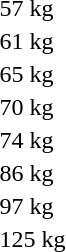<table>
<tr>
<td rowspan=2>57 kg</td>
<td rowspan=2></td>
<td rowspan=2></td>
<td></td>
</tr>
<tr>
<td></td>
</tr>
<tr>
<td rowspan=2>61 kg</td>
<td rowspan=2></td>
<td rowspan=2></td>
<td></td>
</tr>
<tr>
<td></td>
</tr>
<tr>
<td rowspan=2>65 kg</td>
<td rowspan=2></td>
<td rowspan=2></td>
<td></td>
</tr>
<tr>
<td></td>
</tr>
<tr>
<td rowspan=2>70 kg</td>
<td rowspan=2></td>
<td rowspan=2></td>
<td></td>
</tr>
<tr>
<td></td>
</tr>
<tr>
<td rowspan=2>74 kg</td>
<td rowspan=2></td>
<td rowspan=2></td>
<td></td>
</tr>
<tr>
<td></td>
</tr>
<tr>
<td rowspan=2>86 kg</td>
<td rowspan=2></td>
<td rowspan=2></td>
<td></td>
</tr>
<tr>
<td></td>
</tr>
<tr>
<td rowspan=2>97 kg</td>
<td rowspan=2></td>
<td rowspan=2></td>
<td></td>
</tr>
<tr>
<td></td>
</tr>
<tr>
<td rowspan=2>125 kg</td>
<td rowspan=2></td>
<td rowspan=2></td>
<td></td>
</tr>
<tr>
<td></td>
</tr>
</table>
